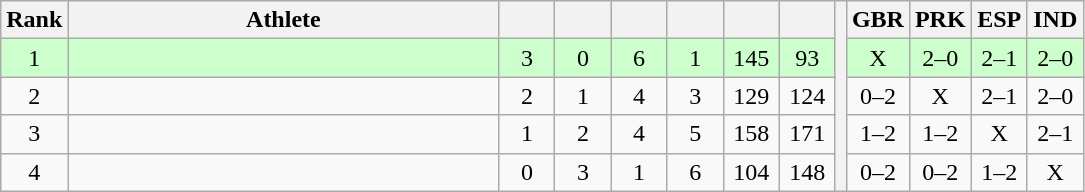<table class="wikitable" style="text-align:center">
<tr>
<th>Rank</th>
<th width=280>Athlete</th>
<th width=30></th>
<th width=30></th>
<th width=30></th>
<th width=30></th>
<th width=30></th>
<th width=30></th>
<th rowspan=5></th>
<th width=30>GBR</th>
<th width=30>PRK</th>
<th width=30>ESP</th>
<th width=30>IND</th>
</tr>
<tr style="background-color:#ccffcc;">
<td>1</td>
<td align=left></td>
<td>3</td>
<td>0</td>
<td>6</td>
<td>1</td>
<td>145</td>
<td>93</td>
<td>X</td>
<td>2–0</td>
<td>2–1</td>
<td>2–0</td>
</tr>
<tr>
<td>2</td>
<td align=left></td>
<td>2</td>
<td>1</td>
<td>4</td>
<td>3</td>
<td>129</td>
<td>124</td>
<td>0–2</td>
<td>X</td>
<td>2–1</td>
<td>2–0</td>
</tr>
<tr>
<td>3</td>
<td align=left></td>
<td>1</td>
<td>2</td>
<td>4</td>
<td>5</td>
<td>158</td>
<td>171</td>
<td>1–2</td>
<td>1–2</td>
<td>X</td>
<td>2–1</td>
</tr>
<tr>
<td>4</td>
<td align=left></td>
<td>0</td>
<td>3</td>
<td>1</td>
<td>6</td>
<td>104</td>
<td>148</td>
<td>0–2</td>
<td>0–2</td>
<td>1–2</td>
<td>X</td>
</tr>
</table>
